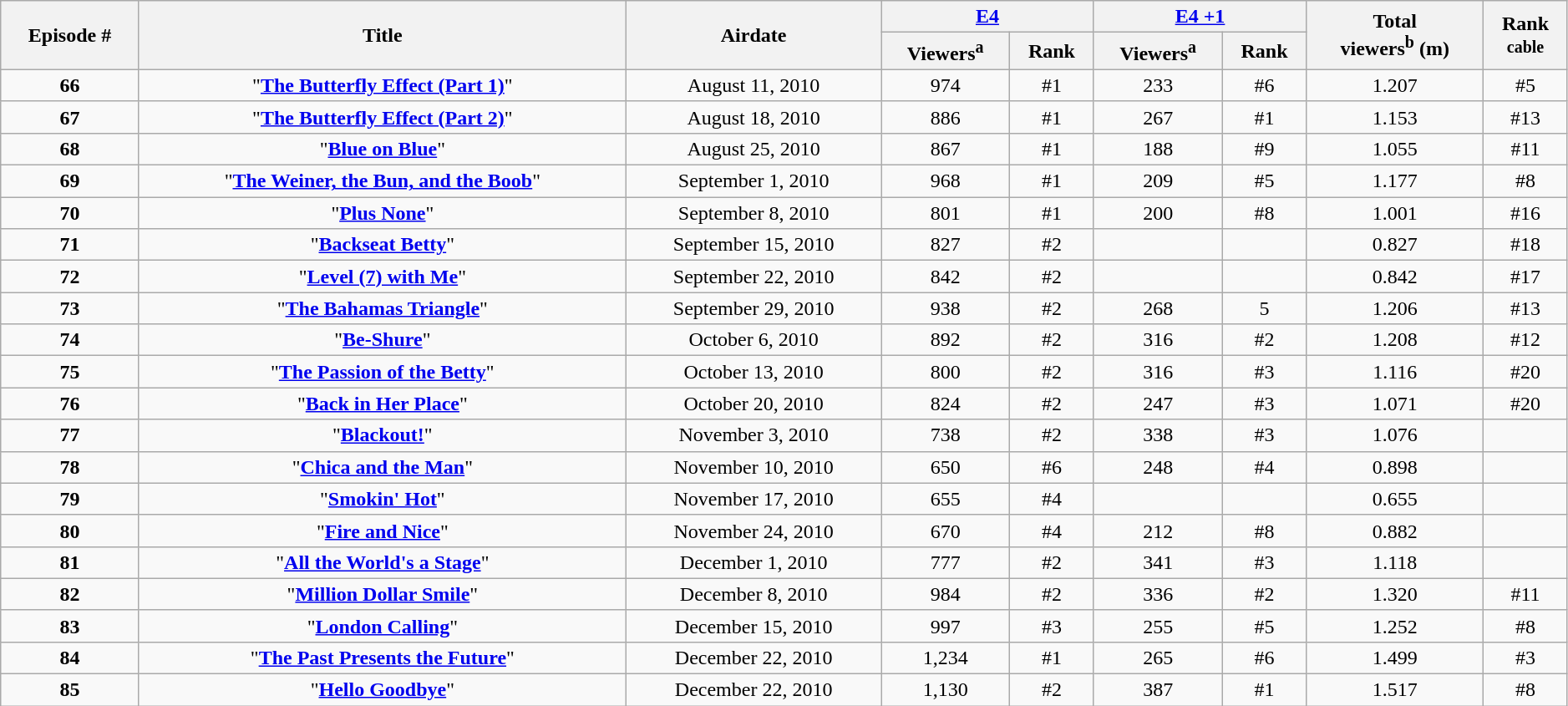<table class="wikitable"  style="text-align:center; width:99%;">
<tr>
<th rowspan="2">Episode #</th>
<th rowspan="2">Title</th>
<th rowspan="2">Airdate</th>
<th colspan="2"><a href='#'>E4</a></th>
<th colspan="2"><a href='#'>E4 +1</a></th>
<th rowspan="2">Total<br>viewers<sup>b</sup> (m)</th>
<th rowspan="2">Rank<br><small>cable</small></th>
</tr>
<tr>
<th>Viewers<sup>a</sup></th>
<th>Rank</th>
<th>Viewers<sup>a</sup></th>
<th>Rank</th>
</tr>
<tr>
<td><strong>66</strong></td>
<td>"<strong><a href='#'>The Butterfly Effect (Part 1)</a></strong>"</td>
<td>August 11, 2010</td>
<td>974</td>
<td>#1</td>
<td>233</td>
<td>#6</td>
<td>1.207</td>
<td>#5</td>
</tr>
<tr>
<td><strong>67</strong></td>
<td>"<strong><a href='#'>The Butterfly Effect (Part 2)</a></strong>"</td>
<td>August 18, 2010</td>
<td>886</td>
<td>#1</td>
<td>267</td>
<td>#1</td>
<td>1.153</td>
<td>#13</td>
</tr>
<tr>
<td><strong>68</strong></td>
<td>"<strong><a href='#'>Blue on Blue</a></strong>"</td>
<td>August 25, 2010</td>
<td>867</td>
<td>#1</td>
<td>188</td>
<td>#9</td>
<td>1.055</td>
<td>#11</td>
</tr>
<tr>
<td><strong>69</strong></td>
<td>"<strong><a href='#'>The Weiner, the Bun, and the Boob</a></strong>"</td>
<td>September 1, 2010</td>
<td>968</td>
<td>#1</td>
<td>209</td>
<td>#5</td>
<td>1.177</td>
<td>#8</td>
</tr>
<tr>
<td><strong>70</strong></td>
<td>"<strong><a href='#'>Plus None</a></strong>"</td>
<td>September 8, 2010</td>
<td>801</td>
<td>#1</td>
<td>200</td>
<td>#8</td>
<td>1.001</td>
<td>#16</td>
</tr>
<tr>
<td><strong>71</strong></td>
<td>"<strong><a href='#'>Backseat Betty</a></strong>"</td>
<td>September 15, 2010</td>
<td>827</td>
<td>#2</td>
<td></td>
<td></td>
<td>0.827</td>
<td>#18</td>
</tr>
<tr>
<td><strong>72</strong></td>
<td>"<strong><a href='#'>Level (7) with Me</a></strong>"</td>
<td>September 22, 2010</td>
<td>842</td>
<td>#2</td>
<td></td>
<td></td>
<td>0.842</td>
<td>#17</td>
</tr>
<tr>
<td><strong>73</strong></td>
<td>"<strong><a href='#'>The Bahamas Triangle</a></strong>"</td>
<td>September 29, 2010</td>
<td>938</td>
<td>#2</td>
<td>268</td>
<td>5</td>
<td>1.206</td>
<td>#13</td>
</tr>
<tr>
<td><strong>74</strong></td>
<td>"<strong><a href='#'>Be-Shure</a></strong>"</td>
<td>October 6, 2010</td>
<td>892</td>
<td>#2</td>
<td>316</td>
<td>#2</td>
<td>1.208</td>
<td>#12</td>
</tr>
<tr>
<td><strong>75</strong></td>
<td>"<strong><a href='#'>The Passion of the Betty</a></strong>"</td>
<td>October 13, 2010</td>
<td>800</td>
<td>#2</td>
<td>316</td>
<td>#3</td>
<td>1.116</td>
<td>#20</td>
</tr>
<tr>
<td><strong>76</strong></td>
<td>"<strong><a href='#'>Back in Her Place</a></strong>"</td>
<td>October 20, 2010</td>
<td>824</td>
<td>#2</td>
<td>247</td>
<td>#3</td>
<td>1.071</td>
<td>#20</td>
</tr>
<tr>
<td><strong>77</strong></td>
<td>"<strong><a href='#'>Blackout!</a></strong>"</td>
<td>November 3, 2010</td>
<td>738</td>
<td>#2</td>
<td>338</td>
<td>#3</td>
<td>1.076</td>
<td></td>
</tr>
<tr>
<td><strong>78</strong></td>
<td>"<strong><a href='#'>Chica and the Man</a></strong>"</td>
<td>November 10, 2010</td>
<td>650</td>
<td>#6</td>
<td>248</td>
<td>#4</td>
<td>0.898</td>
<td></td>
</tr>
<tr>
<td><strong>79</strong></td>
<td>"<strong><a href='#'>Smokin' Hot</a></strong>"</td>
<td>November 17, 2010</td>
<td>655</td>
<td>#4</td>
<td></td>
<td></td>
<td>0.655</td>
<td></td>
</tr>
<tr>
<td><strong>80</strong></td>
<td>"<strong><a href='#'>Fire and Nice</a></strong>"</td>
<td>November 24, 2010</td>
<td>670</td>
<td>#4</td>
<td>212</td>
<td>#8</td>
<td>0.882</td>
<td></td>
</tr>
<tr>
<td><strong>81</strong></td>
<td>"<strong><a href='#'>All the World's a Stage</a></strong>"</td>
<td>December 1, 2010</td>
<td>777</td>
<td>#2</td>
<td>341</td>
<td>#3</td>
<td>1.118</td>
<td></td>
</tr>
<tr>
<td><strong>82</strong></td>
<td>"<strong><a href='#'>Million Dollar Smile</a></strong>"</td>
<td>December 8, 2010</td>
<td>984</td>
<td>#2</td>
<td>336</td>
<td>#2</td>
<td>1.320</td>
<td>#11</td>
</tr>
<tr>
<td><strong>83</strong></td>
<td>"<strong><a href='#'>London Calling</a></strong>"</td>
<td>December 15, 2010</td>
<td>997</td>
<td>#3</td>
<td>255</td>
<td>#5</td>
<td>1.252</td>
<td>#8</td>
</tr>
<tr>
<td><strong>84</strong></td>
<td>"<strong><a href='#'>The Past Presents the Future</a></strong>"</td>
<td>December 22, 2010</td>
<td>1,234</td>
<td>#1</td>
<td>265</td>
<td>#6</td>
<td>1.499</td>
<td>#3</td>
</tr>
<tr>
<td><strong>85</strong></td>
<td>"<strong><a href='#'>Hello Goodbye</a></strong>"</td>
<td>December 22, 2010</td>
<td>1,130</td>
<td>#2</td>
<td>387</td>
<td>#1</td>
<td>1.517</td>
<td>#8</td>
</tr>
</table>
